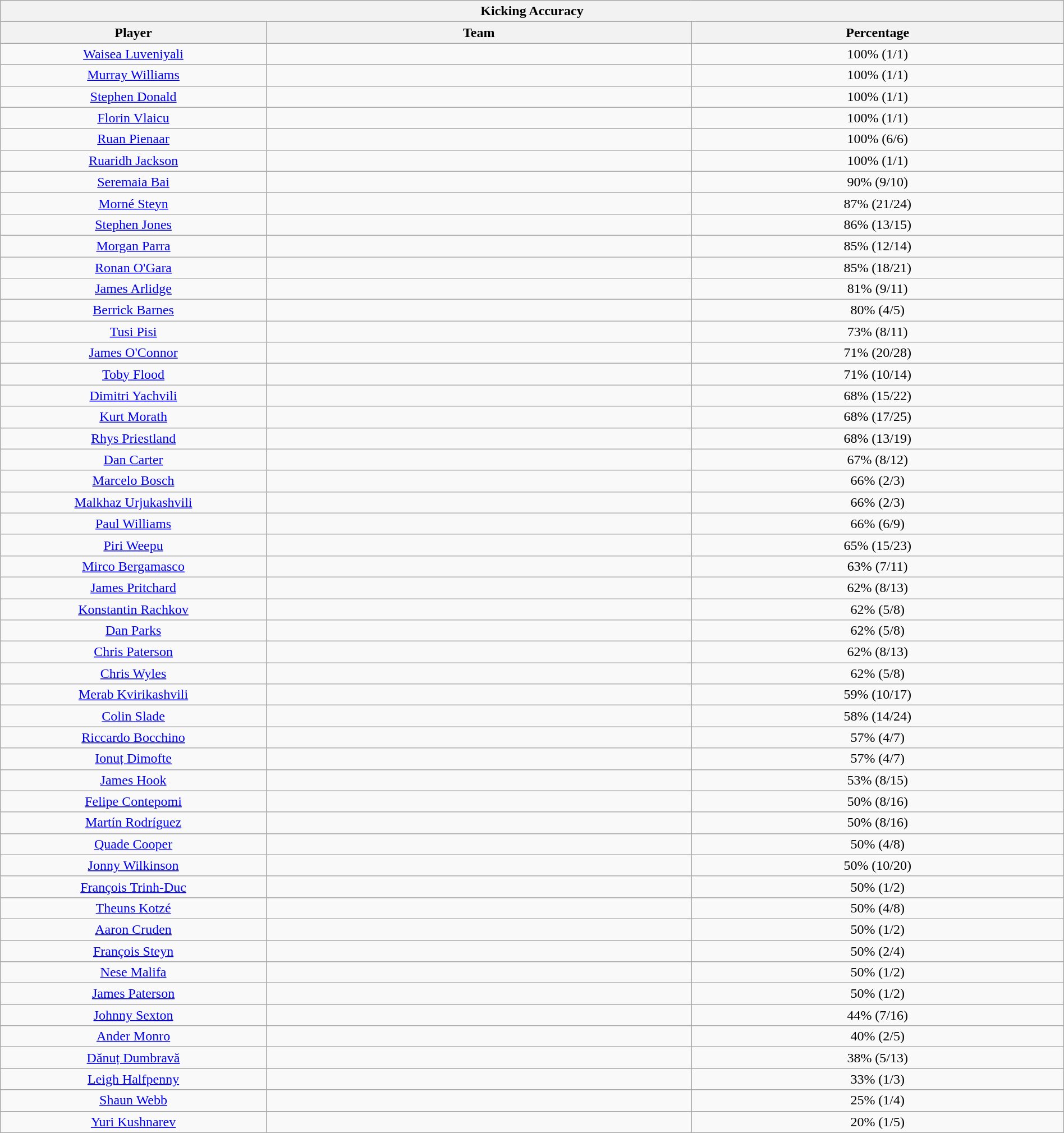<table class="wikitable collapsible collapsed" style="text-align:center;width:100%">
<tr>
<th colspan=100%>Kicking Accuracy</th>
</tr>
<tr>
<th rowspan="1" style="width:25%;">Player</th>
<th rowspan="1" style="width:40%;">Team</th>
<th rowspan="1" style="width:35%;">Percentage</th>
</tr>
<tr>
<td><a href='#'>Waisea Luveniyali</a></td>
<td align=left></td>
<td>100% (1/1)</td>
</tr>
<tr>
<td><a href='#'>Murray Williams</a></td>
<td align=left></td>
<td>100% (1/1)</td>
</tr>
<tr>
<td><a href='#'>Stephen Donald</a></td>
<td align=left></td>
<td>100% (1/1)</td>
</tr>
<tr>
<td><a href='#'>Florin Vlaicu</a></td>
<td align=left></td>
<td>100% (1/1)</td>
</tr>
<tr>
<td><a href='#'>Ruan Pienaar</a></td>
<td align=left></td>
<td>100% (6/6)</td>
</tr>
<tr>
<td><a href='#'>Ruaridh Jackson</a></td>
<td align=left></td>
<td>100% (1/1)</td>
</tr>
<tr>
<td><a href='#'>Seremaia Bai</a></td>
<td align=left></td>
<td>90% (9/10)</td>
</tr>
<tr>
<td><a href='#'>Morné Steyn</a></td>
<td align=left></td>
<td>87% (21/24)</td>
</tr>
<tr>
<td><a href='#'>Stephen Jones</a></td>
<td align=left></td>
<td>86% (13/15)</td>
</tr>
<tr>
<td><a href='#'>Morgan Parra</a></td>
<td align=left></td>
<td>85% (12/14)</td>
</tr>
<tr>
<td><a href='#'>Ronan O'Gara</a></td>
<td align=left></td>
<td>85% (18/21)</td>
</tr>
<tr>
<td><a href='#'>James Arlidge</a></td>
<td align=left></td>
<td>81% (9/11)</td>
</tr>
<tr>
<td><a href='#'>Berrick Barnes</a></td>
<td align=left></td>
<td>80% (4/5)</td>
</tr>
<tr>
<td><a href='#'>Tusi Pisi</a></td>
<td align=left></td>
<td>73% (8/11)</td>
</tr>
<tr>
<td><a href='#'>James O'Connor</a></td>
<td align=left></td>
<td>71% (20/28)</td>
</tr>
<tr>
<td><a href='#'>Toby Flood</a></td>
<td align=left></td>
<td>71% (10/14)</td>
</tr>
<tr>
<td><a href='#'>Dimitri Yachvili</a></td>
<td align=left></td>
<td>68% (15/22)</td>
</tr>
<tr>
<td><a href='#'>Kurt Morath</a></td>
<td align=left></td>
<td>68% (17/25)</td>
</tr>
<tr>
<td><a href='#'>Rhys Priestland</a></td>
<td align=left></td>
<td>68% (13/19)</td>
</tr>
<tr>
<td><a href='#'>Dan Carter</a></td>
<td align=left></td>
<td>67% (8/12)</td>
</tr>
<tr>
<td><a href='#'>Marcelo Bosch</a></td>
<td align=left></td>
<td>66% (2/3)</td>
</tr>
<tr>
<td><a href='#'>Malkhaz Urjukashvili</a></td>
<td align=left></td>
<td>66% (2/3)</td>
</tr>
<tr>
<td><a href='#'>Paul Williams</a></td>
<td align=left></td>
<td>66% (6/9)</td>
</tr>
<tr>
<td><a href='#'>Piri Weepu</a></td>
<td align=left></td>
<td>65% (15/23)</td>
</tr>
<tr>
<td><a href='#'>Mirco Bergamasco</a></td>
<td align=left></td>
<td>63% (7/11)</td>
</tr>
<tr>
<td><a href='#'>James Pritchard</a></td>
<td align=left></td>
<td>62% (8/13)</td>
</tr>
<tr>
<td><a href='#'>Konstantin Rachkov</a></td>
<td align=left></td>
<td>62% (5/8)</td>
</tr>
<tr>
<td><a href='#'>Dan Parks</a></td>
<td align=left></td>
<td>62% (5/8)</td>
</tr>
<tr>
<td><a href='#'>Chris Paterson</a></td>
<td align=left></td>
<td>62% (8/13)</td>
</tr>
<tr>
<td><a href='#'>Chris Wyles</a></td>
<td align=left></td>
<td>62% (5/8)</td>
</tr>
<tr>
<td><a href='#'>Merab Kvirikashvili</a></td>
<td align=left></td>
<td>59% (10/17)</td>
</tr>
<tr>
<td><a href='#'>Colin Slade</a></td>
<td align=left></td>
<td>58% (14/24)</td>
</tr>
<tr>
<td><a href='#'>Riccardo Bocchino</a></td>
<td align=left></td>
<td>57% (4/7)</td>
</tr>
<tr>
<td><a href='#'>Ionuț Dimofte</a></td>
<td align=left></td>
<td>57% (4/7)</td>
</tr>
<tr>
<td><a href='#'>James Hook</a></td>
<td align=left></td>
<td>53% (8/15)</td>
</tr>
<tr>
<td><a href='#'>Felipe Contepomi</a></td>
<td align=left></td>
<td>50% (8/16)</td>
</tr>
<tr>
<td><a href='#'>Martín Rodríguez</a></td>
<td align=left></td>
<td>50% (8/16)</td>
</tr>
<tr>
<td><a href='#'>Quade Cooper</a></td>
<td align=left></td>
<td>50% (4/8)</td>
</tr>
<tr>
<td><a href='#'>Jonny Wilkinson</a></td>
<td align=left></td>
<td>50% (10/20)</td>
</tr>
<tr>
<td><a href='#'>François Trinh-Duc</a></td>
<td align=left></td>
<td>50% (1/2)</td>
</tr>
<tr>
<td><a href='#'>Theuns Kotzé</a></td>
<td align=left></td>
<td>50% (4/8)</td>
</tr>
<tr>
<td><a href='#'>Aaron Cruden</a></td>
<td align=left></td>
<td>50% (1/2)</td>
</tr>
<tr>
<td><a href='#'>François Steyn</a></td>
<td align=left></td>
<td>50% (2/4)</td>
</tr>
<tr>
<td><a href='#'>Nese Malifa</a></td>
<td align=left></td>
<td>50% (1/2)</td>
</tr>
<tr>
<td><a href='#'>James Paterson</a></td>
<td align=left></td>
<td>50% (1/2)</td>
</tr>
<tr>
<td><a href='#'>Johnny Sexton</a></td>
<td align=left></td>
<td>44% (7/16)</td>
</tr>
<tr>
<td><a href='#'>Ander Monro</a></td>
<td align=left></td>
<td>40% (2/5)</td>
</tr>
<tr>
<td><a href='#'>Dănuț Dumbravă</a></td>
<td align=left></td>
<td>38% (5/13)</td>
</tr>
<tr>
<td><a href='#'>Leigh Halfpenny</a></td>
<td align=left></td>
<td>33% (1/3)</td>
</tr>
<tr>
<td><a href='#'>Shaun Webb</a></td>
<td align=left></td>
<td>25% (1/4)</td>
</tr>
<tr>
<td><a href='#'>Yuri Kushnarev</a></td>
<td align=left></td>
<td>20% (1/5)</td>
</tr>
</table>
